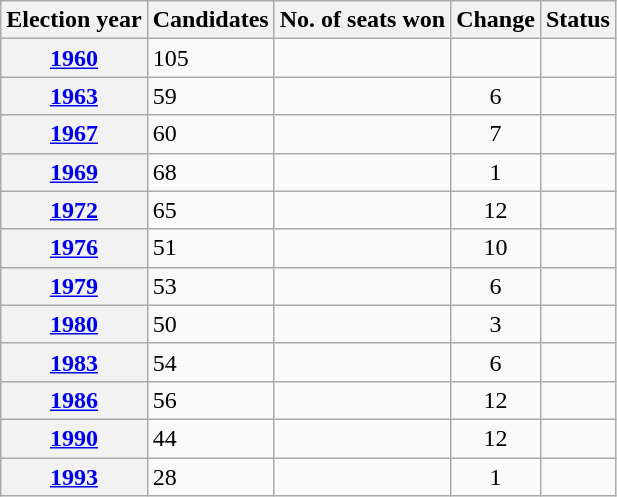<table class="wikitable">
<tr>
<th>Election year</th>
<th>Candidates</th>
<th>No. of seats won</th>
<th>Change</th>
<th>Status</th>
</tr>
<tr>
<th><a href='#'>1960</a></th>
<td>105</td>
<td></td>
<td style="text-align:center;"></td>
<td></td>
</tr>
<tr>
<th><a href='#'>1963</a></th>
<td>59</td>
<td></td>
<td style="text-align:center;"> 6</td>
<td></td>
</tr>
<tr>
<th><a href='#'>1967</a></th>
<td>60</td>
<td></td>
<td style="text-align:center;"> 7</td>
<td></td>
</tr>
<tr>
<th><a href='#'>1969</a></th>
<td>68</td>
<td></td>
<td style="text-align:center;"> 1</td>
<td></td>
</tr>
<tr>
<th><a href='#'>1972</a></th>
<td>65</td>
<td></td>
<td style="text-align:center;"> 12</td>
<td></td>
</tr>
<tr>
<th><a href='#'>1976</a></th>
<td>51</td>
<td></td>
<td style="text-align:center;"> 10</td>
<td></td>
</tr>
<tr>
<th><a href='#'>1979</a></th>
<td>53</td>
<td></td>
<td style="text-align:center;"> 6</td>
<td></td>
</tr>
<tr>
<th><a href='#'>1980</a></th>
<td>50</td>
<td></td>
<td style="text-align:center;"> 3</td>
<td></td>
</tr>
<tr>
<th><a href='#'>1983</a></th>
<td>54</td>
<td></td>
<td style="text-align:center;"> 6</td>
<td></td>
</tr>
<tr>
<th><a href='#'>1986</a></th>
<td>56</td>
<td></td>
<td style="text-align:center;"> 12</td>
<td></td>
</tr>
<tr>
<th><a href='#'>1990</a></th>
<td>44</td>
<td></td>
<td style="text-align:center;"> 12</td>
<td></td>
</tr>
<tr>
<th><a href='#'>1993</a></th>
<td>28</td>
<td></td>
<td style="text-align:center;"> 1</td>
<td></td>
</tr>
</table>
